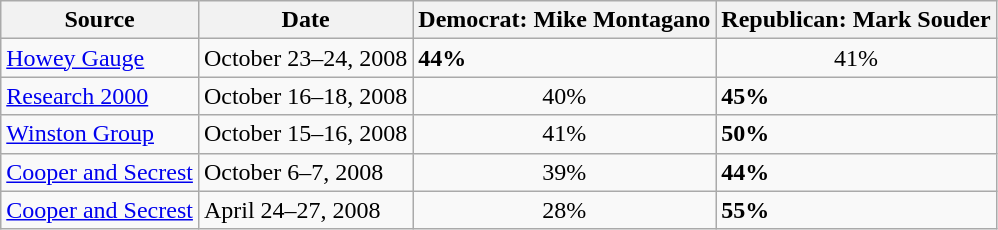<table class="wikitable">
<tr>
<th>Source</th>
<th>Date</th>
<th>Democrat: Mike Montagano</th>
<th>Republican: Mark Souder</th>
</tr>
<tr>
<td><a href='#'>Howey Gauge</a></td>
<td>October 23–24, 2008</td>
<td><strong>44%</strong></td>
<td align=center>41%</td>
</tr>
<tr>
<td><a href='#'>Research 2000</a></td>
<td>October 16–18, 2008</td>
<td align=center>40%</td>
<td><strong>45%</strong></td>
</tr>
<tr>
<td><a href='#'>Winston Group</a></td>
<td>October 15–16, 2008</td>
<td align=center>41%</td>
<td><strong>50%</strong></td>
</tr>
<tr>
<td><a href='#'>Cooper and Secrest</a></td>
<td>October 6–7, 2008</td>
<td align=center>39%</td>
<td><strong>44%</strong></td>
</tr>
<tr>
<td><a href='#'>Cooper and Secrest</a></td>
<td>April 24–27, 2008</td>
<td align=center>28%</td>
<td><strong>55%</strong></td>
</tr>
</table>
